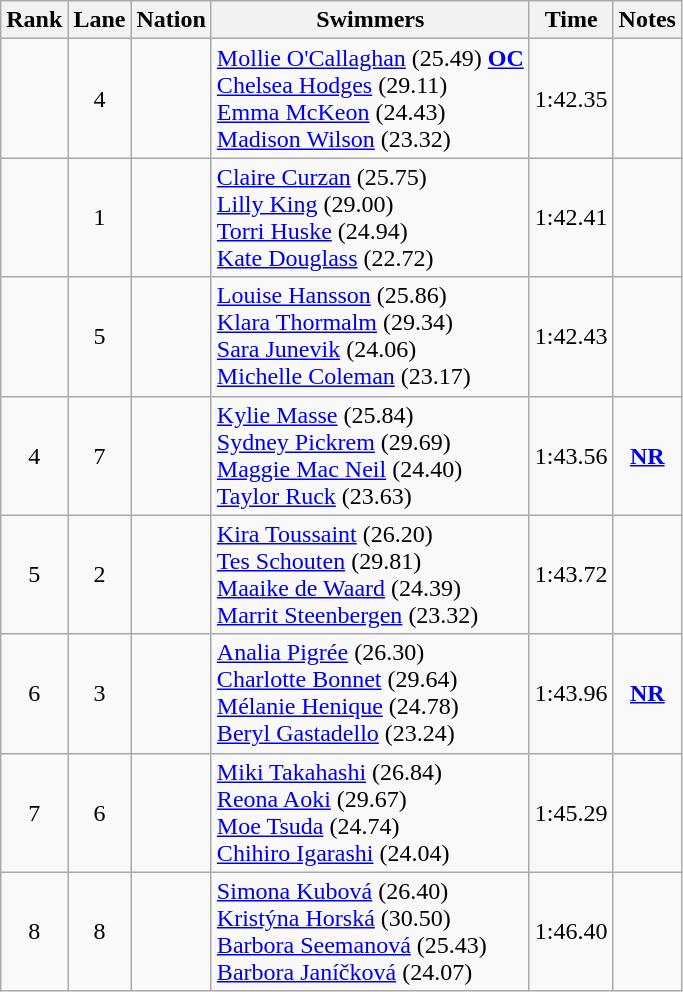<table class="wikitable sortable" style="text-align:center">
<tr>
<th>Rank</th>
<th>Lane</th>
<th>Nation</th>
<th>Swimmers</th>
<th>Time</th>
<th>Notes</th>
</tr>
<tr>
<td></td>
<td>4</td>
<td align=left></td>
<td align=left><a href='#'>Mollie O'Callaghan</a> (25.49) <a href='#'><strong>OC</strong></a><br><a href='#'>Chelsea Hodges</a> (29.11)<br><a href='#'>Emma McKeon</a> (24.43)<br><a href='#'>Madison Wilson</a> (23.32)</td>
<td>1:42.35</td>
<td></td>
</tr>
<tr>
<td></td>
<td>1</td>
<td align=left></td>
<td align=left><a href='#'>Claire Curzan</a> (25.75)<br><a href='#'>Lilly King</a> (29.00)<br><a href='#'>Torri Huske</a> (24.94)<br><a href='#'>Kate Douglass</a> (22.72)</td>
<td>1:42.41</td>
<td></td>
</tr>
<tr>
<td></td>
<td>5</td>
<td align=left></td>
<td align=left><a href='#'>Louise Hansson</a> (25.86)<br><a href='#'>Klara Thormalm</a> (29.34)<br><a href='#'>Sara Junevik</a> (24.06)<br><a href='#'>Michelle Coleman</a> (23.17)</td>
<td>1:42.43</td>
<td></td>
</tr>
<tr>
<td>4</td>
<td>7</td>
<td align=left></td>
<td align=left><a href='#'>Kylie Masse</a> (25.84)<br><a href='#'>Sydney Pickrem</a> (29.69)<br><a href='#'>Maggie Mac Neil</a> (24.40)<br><a href='#'>Taylor Ruck</a> (23.63)</td>
<td>1:43.56</td>
<td><strong><a href='#'>NR</a></strong></td>
</tr>
<tr>
<td>5</td>
<td>2</td>
<td align=left></td>
<td align=left><a href='#'>Kira Toussaint</a> (26.20)<br><a href='#'>Tes Schouten</a> (29.81)<br><a href='#'>Maaike de Waard</a> (24.39)<br><a href='#'>Marrit Steenbergen</a> (23.32)</td>
<td>1:43.72</td>
<td></td>
</tr>
<tr>
<td>6</td>
<td>3</td>
<td align=left></td>
<td align=left><a href='#'>Analia Pigrée</a> (26.30)<br><a href='#'>Charlotte Bonnet</a> (29.64)<br><a href='#'>Mélanie Henique</a> (24.78)<br><a href='#'>Beryl Gastadello</a> (23.24)</td>
<td>1:43.96</td>
<td><strong><a href='#'>NR</a></strong></td>
</tr>
<tr>
<td>7</td>
<td>6</td>
<td align=left></td>
<td align=left><a href='#'>Miki Takahashi</a> (26.84)<br><a href='#'>Reona Aoki</a> (29.67)<br><a href='#'>Moe Tsuda</a> (24.74)<br><a href='#'>Chihiro Igarashi</a> (24.04)</td>
<td>1:45.29</td>
<td></td>
</tr>
<tr>
<td>8</td>
<td>8</td>
<td align=left></td>
<td align=left><a href='#'>Simona Kubová</a> (26.40)<br><a href='#'>Kristýna Horská</a> (30.50)<br><a href='#'>Barbora Seemanová</a> (25.43)<br><a href='#'>Barbora Janíčková</a> (24.07)</td>
<td>1:46.40</td>
<td></td>
</tr>
</table>
